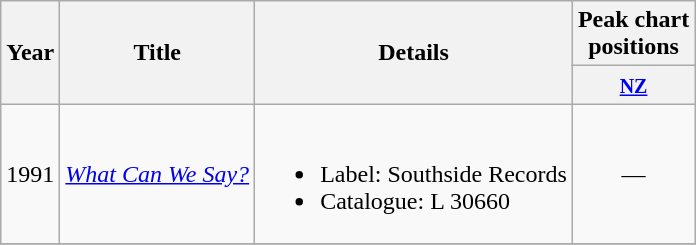<table class="wikitable plainrowheaders">
<tr>
<th rowspan="2">Year</th>
<th rowspan="2">Title</th>
<th rowspan="2">Details</th>
<th>Peak chart<br>positions</th>
</tr>
<tr>
<th><small><a href='#'>NZ</a></small></th>
</tr>
<tr>
<td>1991</td>
<td><em><a href='#'>What Can We Say?</a></em></td>
<td><br><ul><li>Label: Southside Records</li><li>Catalogue: L 30660</li></ul></td>
<td align="center">—</td>
</tr>
<tr>
</tr>
</table>
